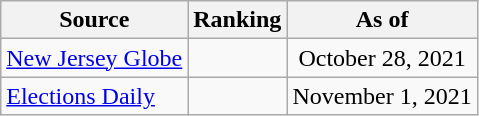<table class="wikitable" style="text-align:center">
<tr>
<th>Source</th>
<th>Ranking</th>
<th>As of</th>
</tr>
<tr>
<td align=left><a href='#'>New Jersey Globe</a></td>
<td></td>
<td>October 28, 2021</td>
</tr>
<tr>
<td align=left><a href='#'>Elections Daily</a></td>
<td></td>
<td>November 1, 2021</td>
</tr>
</table>
